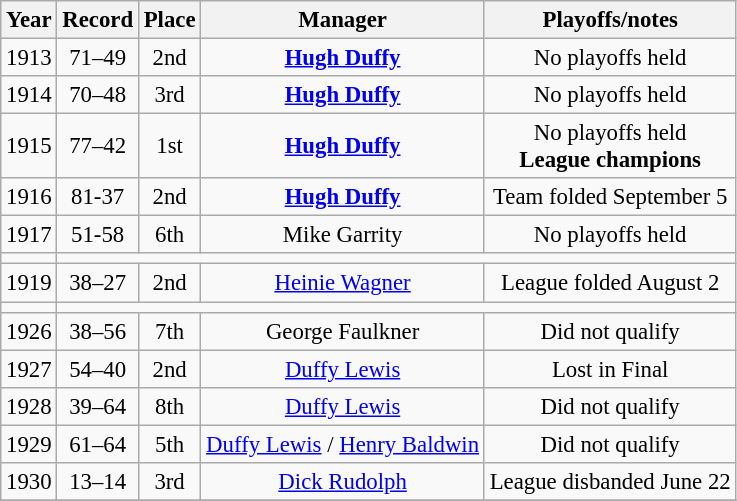<table class="wikitable" style="text-align:center; font-size: 95%;">
<tr>
<th>Year</th>
<th>Record</th>
<th>Place</th>
<th>Manager</th>
<th>Playoffs/notes</th>
</tr>
<tr align=center>
<td>1913</td>
<td>71–49</td>
<td>2nd</td>
<td><strong><a href='#'>Hugh Duffy</a></strong></td>
<td>No playoffs held</td>
</tr>
<tr align=center>
<td>1914</td>
<td>70–48</td>
<td>3rd</td>
<td><strong><a href='#'>Hugh Duffy</a></strong></td>
<td>No playoffs held</td>
</tr>
<tr align=center>
<td>1915</td>
<td>77–42</td>
<td>1st</td>
<td><strong><a href='#'>Hugh Duffy</a></strong></td>
<td>No playoffs held<br><strong>League champions</strong></td>
</tr>
<tr align=center>
<td>1916</td>
<td>81-37</td>
<td>2nd</td>
<td><strong><a href='#'>Hugh Duffy</a></strong></td>
<td>Team folded September 5</td>
</tr>
<tr align=center>
<td>1917</td>
<td>51-58</td>
<td>6th</td>
<td>Mike Garrity</td>
<td>No playoffs held</td>
</tr>
<tr align=center>
<td></td>
</tr>
<tr align=center>
<td>1919</td>
<td>38–27</td>
<td>2nd</td>
<td><a href='#'>Heinie Wagner</a></td>
<td>League folded August 2</td>
</tr>
<tr align=center>
<td></td>
</tr>
<tr align=center>
<td>1926</td>
<td>38–56</td>
<td>7th</td>
<td>George Faulkner</td>
<td>Did not qualify</td>
</tr>
<tr align=center>
<td>1927</td>
<td>54–40</td>
<td>2nd</td>
<td><a href='#'>Duffy Lewis</a></td>
<td>Lost in Final</td>
</tr>
<tr align=center>
<td>1928</td>
<td>39–64</td>
<td>8th</td>
<td><a href='#'>Duffy Lewis</a></td>
<td>Did not qualify</td>
</tr>
<tr align=center>
<td>1929</td>
<td>61–64</td>
<td>5th</td>
<td><a href='#'>Duffy Lewis</a> / <a href='#'>Henry Baldwin</a></td>
<td>Did not qualify</td>
</tr>
<tr align=center>
<td>1930</td>
<td>13–14</td>
<td>3rd</td>
<td><a href='#'>Dick Rudolph</a></td>
<td>League disbanded June 22</td>
</tr>
<tr align=center>
</tr>
</table>
